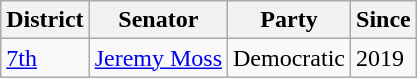<table class="wikitable">
<tr>
<th>District</th>
<th>Senator</th>
<th>Party</th>
<th>Since</th>
</tr>
<tr>
<td><a href='#'>7th</a></td>
<td><a href='#'>Jeremy Moss</a></td>
<td>Democratic</td>
<td>2019</td>
</tr>
</table>
